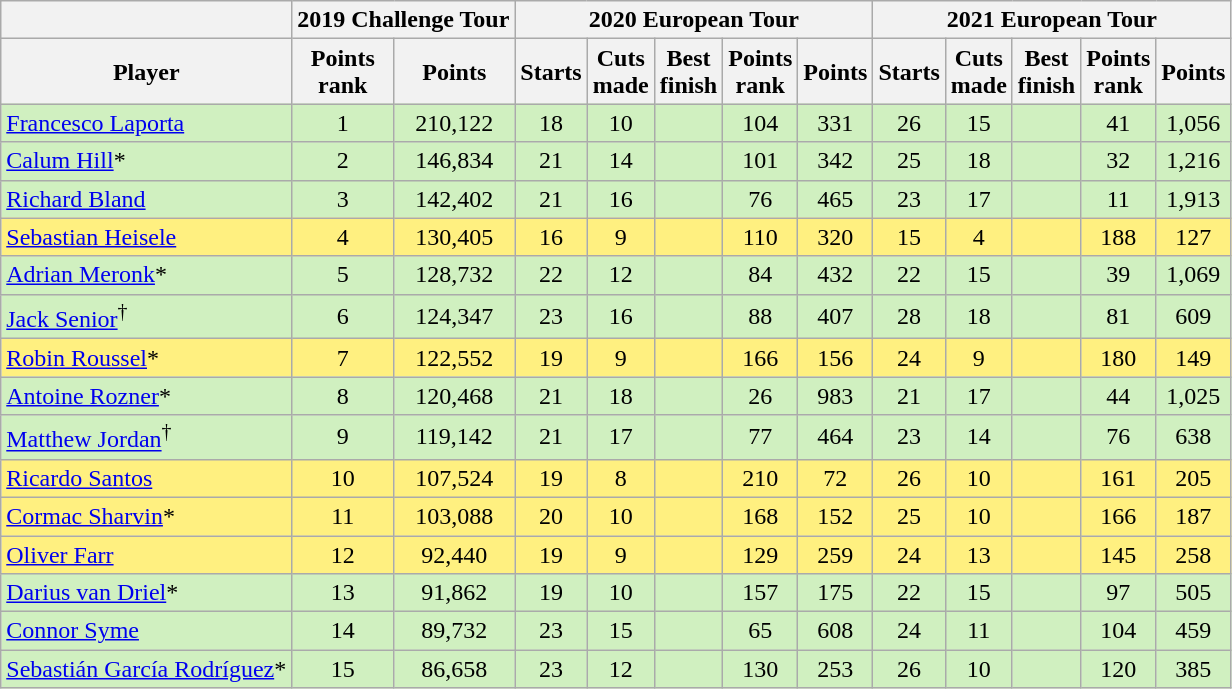<table class="wikitable sortable" style="text-align:center">
<tr>
<th></th>
<th colspan=2>2019 Challenge Tour</th>
<th colspan=5>2020 European Tour</th>
<th colspan=5>2021 European Tour</th>
</tr>
<tr>
<th>Player</th>
<th>Points<br>rank</th>
<th>Points</th>
<th>Starts</th>
<th>Cuts<br>made</th>
<th>Best<br>finish</th>
<th>Points<br>rank</th>
<th>Points</th>
<th>Starts</th>
<th>Cuts<br>made</th>
<th>Best<br>finish</th>
<th>Points<br>rank</th>
<th>Points</th>
</tr>
<tr style="background:#D0F0C0;">
<td align=left> <a href='#'>Francesco Laporta</a></td>
<td>1</td>
<td>210,122</td>
<td>18</td>
<td>10</td>
<td></td>
<td>104</td>
<td>331</td>
<td>26</td>
<td>15</td>
<td></td>
<td>41</td>
<td>1,056</td>
</tr>
<tr style="background:#D0F0C0;">
<td align=left> <a href='#'>Calum Hill</a>*</td>
<td>2</td>
<td>146,834</td>
<td>21</td>
<td>14</td>
<td></td>
<td>101</td>
<td>342</td>
<td>25</td>
<td>18</td>
<td></td>
<td>32</td>
<td>1,216</td>
</tr>
<tr style="background:#D0F0C0;">
<td align=left> <a href='#'>Richard Bland</a></td>
<td>3</td>
<td>142,402</td>
<td>21</td>
<td>16</td>
<td></td>
<td>76</td>
<td>465</td>
<td>23</td>
<td>17</td>
<td></td>
<td>11</td>
<td>1,913</td>
</tr>
<tr style="background:#FFF080;">
<td align=left> <a href='#'>Sebastian Heisele</a></td>
<td>4</td>
<td>130,405</td>
<td>16</td>
<td>9</td>
<td></td>
<td>110</td>
<td>320</td>
<td>15</td>
<td>4</td>
<td></td>
<td>188</td>
<td>127</td>
</tr>
<tr style="background:#D0F0C0;">
<td align=left> <a href='#'>Adrian Meronk</a>*</td>
<td>5</td>
<td>128,732</td>
<td>22</td>
<td>12</td>
<td></td>
<td>84</td>
<td>432</td>
<td>22</td>
<td>15</td>
<td></td>
<td>39</td>
<td>1,069</td>
</tr>
<tr style="background:#D0F0C0;">
<td align=left> <a href='#'>Jack Senior</a><sup>†</sup></td>
<td>6</td>
<td>124,347</td>
<td>23</td>
<td>16</td>
<td></td>
<td>88</td>
<td>407</td>
<td>28</td>
<td>18</td>
<td></td>
<td>81</td>
<td>609</td>
</tr>
<tr style="background:#FFF080;">
<td align=left> <a href='#'>Robin Roussel</a>*</td>
<td>7</td>
<td>122,552</td>
<td>19</td>
<td>9</td>
<td></td>
<td>166</td>
<td>156</td>
<td>24</td>
<td>9</td>
<td></td>
<td>180</td>
<td>149</td>
</tr>
<tr style="background:#D0F0C0;">
<td align=left> <a href='#'>Antoine Rozner</a>*</td>
<td>8</td>
<td>120,468</td>
<td>21</td>
<td>18</td>
<td></td>
<td>26</td>
<td>983</td>
<td>21</td>
<td>17</td>
<td></td>
<td>44</td>
<td>1,025</td>
</tr>
<tr style="background:#D0F0C0;">
<td align=left> <a href='#'>Matthew Jordan</a><sup>†</sup></td>
<td>9</td>
<td>119,142</td>
<td>21</td>
<td>17</td>
<td></td>
<td>77</td>
<td>464</td>
<td>23</td>
<td>14</td>
<td></td>
<td>76</td>
<td>638</td>
</tr>
<tr style="background:#FFF080;">
<td align=left> <a href='#'>Ricardo Santos</a></td>
<td>10</td>
<td>107,524</td>
<td>19</td>
<td>8</td>
<td></td>
<td>210</td>
<td>72</td>
<td>26</td>
<td>10</td>
<td></td>
<td>161</td>
<td>205</td>
</tr>
<tr style="background:#FFF080;">
<td align=left> <a href='#'>Cormac Sharvin</a>*</td>
<td>11</td>
<td>103,088</td>
<td>20</td>
<td>10</td>
<td></td>
<td>168</td>
<td>152</td>
<td>25</td>
<td>10</td>
<td></td>
<td>166</td>
<td>187</td>
</tr>
<tr style="background:#FFF080;">
<td align=left> <a href='#'>Oliver Farr</a></td>
<td>12</td>
<td>92,440</td>
<td>19</td>
<td>9</td>
<td></td>
<td>129</td>
<td>259</td>
<td>24</td>
<td>13</td>
<td></td>
<td>145</td>
<td>258</td>
</tr>
<tr style="background:#D0F0C0;">
<td align=left> <a href='#'>Darius van Driel</a>*</td>
<td>13</td>
<td>91,862</td>
<td>19</td>
<td>10</td>
<td></td>
<td>157</td>
<td>175</td>
<td>22</td>
<td>15</td>
<td></td>
<td>97</td>
<td>505</td>
</tr>
<tr style="background:#D0F0C0;">
<td align=left> <a href='#'>Connor Syme</a></td>
<td>14</td>
<td>89,732</td>
<td>23</td>
<td>15</td>
<td></td>
<td>65</td>
<td>608</td>
<td>24</td>
<td>11</td>
<td></td>
<td>104</td>
<td>459</td>
</tr>
<tr style="background:#D0F0C0;">
<td align=left> <a href='#'>Sebastián García Rodríguez</a>*</td>
<td>15</td>
<td>86,658</td>
<td>23</td>
<td>12</td>
<td></td>
<td>130</td>
<td>253</td>
<td>26</td>
<td>10</td>
<td></td>
<td>120</td>
<td>385</td>
</tr>
</table>
